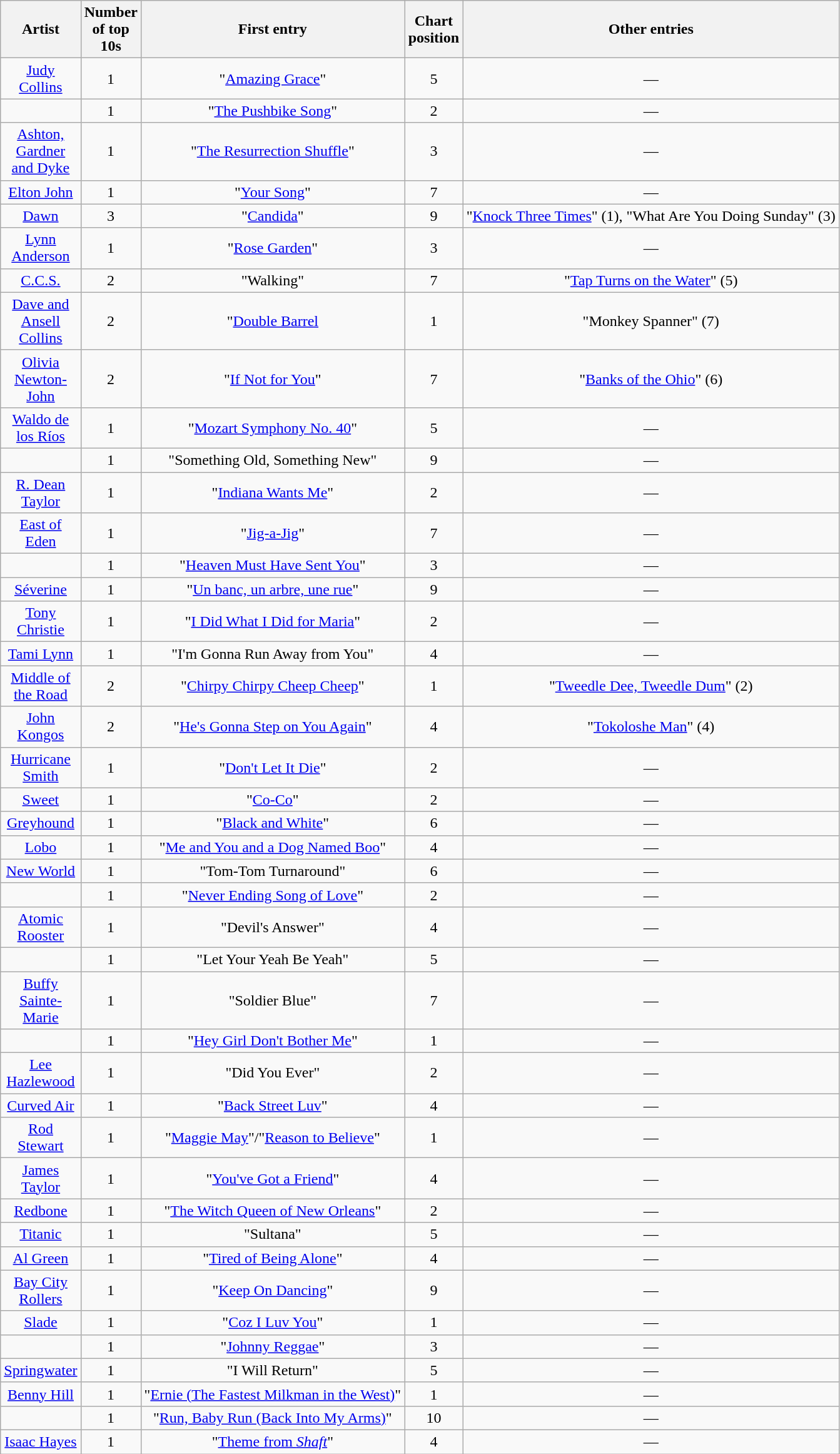<table class="wikitable sortable mw-collapsible mw-collapsed" style="text-align: center;">
<tr>
<th scope="col" style="width:55px;">Artist</th>
<th scope="col" style="width:55px;" data-sort-type="number">Number of top 10s</th>
<th scope="col" style="text-align:center;">First entry</th>
<th scope="col" style="width:55px;" data-sort-type="number">Chart position</th>
<th scope="col" style="text-align:center;">Other entries</th>
</tr>
<tr>
<td><a href='#'>Judy Collins</a></td>
<td>1</td>
<td>"<a href='#'>Amazing Grace</a>"</td>
<td>5</td>
<td>—</td>
</tr>
<tr>
<td></td>
<td>1</td>
<td>"<a href='#'>The Pushbike Song</a>"</td>
<td>2</td>
<td>—</td>
</tr>
<tr>
<td><a href='#'>Ashton, Gardner and Dyke</a></td>
<td>1</td>
<td>"<a href='#'>The Resurrection Shuffle</a>"</td>
<td>3</td>
<td>—</td>
</tr>
<tr>
<td><a href='#'>Elton John</a></td>
<td>1</td>
<td>"<a href='#'>Your Song</a>"</td>
<td>7</td>
<td>—</td>
</tr>
<tr>
<td><a href='#'>Dawn</a></td>
<td>3</td>
<td>"<a href='#'>Candida</a>"</td>
<td>9</td>
<td>"<a href='#'>Knock Three Times</a>" (1), "What Are You Doing Sunday" (3)</td>
</tr>
<tr>
<td><a href='#'>Lynn Anderson</a></td>
<td>1</td>
<td>"<a href='#'>Rose Garden</a>"</td>
<td>3</td>
<td>—</td>
</tr>
<tr>
<td><a href='#'>C.C.S.</a></td>
<td>2</td>
<td>"Walking"</td>
<td>7</td>
<td>"<a href='#'>Tap Turns on the Water</a>" (5)</td>
</tr>
<tr>
<td><a href='#'>Dave and Ansell Collins</a></td>
<td>2</td>
<td>"<a href='#'>Double Barrel</a></td>
<td>1</td>
<td>"Monkey Spanner" (7)</td>
</tr>
<tr>
<td><a href='#'>Olivia Newton-John</a></td>
<td>2</td>
<td>"<a href='#'>If Not for You</a>"</td>
<td>7</td>
<td>"<a href='#'>Banks of the Ohio</a>" (6)</td>
</tr>
<tr>
<td><a href='#'>Waldo de los Ríos</a></td>
<td>1</td>
<td>"<a href='#'>Mozart Symphony No. 40</a>"</td>
<td>5</td>
<td>—</td>
</tr>
<tr>
<td></td>
<td>1</td>
<td>"Something Old, Something New"</td>
<td>9</td>
<td>—</td>
</tr>
<tr>
<td><a href='#'>R. Dean Taylor</a></td>
<td>1</td>
<td>"<a href='#'>Indiana Wants Me</a>"</td>
<td>2</td>
<td>—</td>
</tr>
<tr>
<td><a href='#'>East of Eden</a></td>
<td>1</td>
<td>"<a href='#'>Jig-a-Jig</a>"</td>
<td>7</td>
<td>—</td>
</tr>
<tr>
<td></td>
<td>1</td>
<td>"<a href='#'>Heaven Must Have Sent You</a>"</td>
<td>3</td>
<td>—</td>
</tr>
<tr>
<td><a href='#'>Séverine</a></td>
<td>1</td>
<td>"<a href='#'>Un banc, un arbre, une rue</a>"</td>
<td>9</td>
<td>—</td>
</tr>
<tr>
<td><a href='#'>Tony Christie</a></td>
<td>1</td>
<td>"<a href='#'>I Did What I Did for Maria</a>"</td>
<td>2</td>
<td>—</td>
</tr>
<tr>
<td><a href='#'>Tami Lynn</a></td>
<td>1</td>
<td>"I'm Gonna Run Away from You"</td>
<td>4</td>
<td>—</td>
</tr>
<tr>
<td><a href='#'>Middle of the Road</a></td>
<td>2</td>
<td>"<a href='#'>Chirpy Chirpy Cheep Cheep</a>"</td>
<td>1</td>
<td>"<a href='#'>Tweedle Dee, Tweedle Dum</a>" (2)</td>
</tr>
<tr>
<td><a href='#'>John Kongos</a></td>
<td>2</td>
<td>"<a href='#'>He's Gonna Step on You Again</a>"</td>
<td>4</td>
<td>"<a href='#'>Tokoloshe Man</a>" (4)</td>
</tr>
<tr>
<td><a href='#'>Hurricane Smith</a></td>
<td>1</td>
<td>"<a href='#'>Don't Let It Die</a>"</td>
<td>2</td>
<td>—</td>
</tr>
<tr>
<td><a href='#'>Sweet</a></td>
<td>1</td>
<td>"<a href='#'>Co-Co</a>"</td>
<td>2</td>
<td>—</td>
</tr>
<tr>
<td><a href='#'>Greyhound</a></td>
<td>1</td>
<td>"<a href='#'>Black and White</a>"</td>
<td>6</td>
<td>—</td>
</tr>
<tr>
<td><a href='#'>Lobo</a></td>
<td>1</td>
<td>"<a href='#'>Me and You and a Dog Named Boo</a>"</td>
<td>4</td>
<td>—</td>
</tr>
<tr>
<td><a href='#'>New World</a></td>
<td>1</td>
<td>"Tom-Tom Turnaround"</td>
<td>6</td>
<td>—</td>
</tr>
<tr>
<td></td>
<td>1</td>
<td>"<a href='#'>Never Ending Song of Love</a>"</td>
<td>2</td>
<td>—</td>
</tr>
<tr>
<td><a href='#'>Atomic Rooster</a></td>
<td>1</td>
<td>"Devil's Answer"</td>
<td>4</td>
<td>—</td>
</tr>
<tr>
<td></td>
<td>1</td>
<td>"Let Your Yeah Be Yeah"</td>
<td>5</td>
<td>—</td>
</tr>
<tr>
<td><a href='#'>Buffy Sainte-Marie</a></td>
<td>1</td>
<td>"Soldier Blue"</td>
<td>7</td>
<td>—</td>
</tr>
<tr>
<td></td>
<td>1</td>
<td>"<a href='#'>Hey Girl Don't Bother Me</a>"</td>
<td>1</td>
<td>—</td>
</tr>
<tr>
<td><a href='#'>Lee Hazlewood</a></td>
<td>1</td>
<td>"Did You Ever"</td>
<td>2</td>
<td>—</td>
</tr>
<tr>
<td><a href='#'>Curved Air</a></td>
<td>1</td>
<td>"<a href='#'>Back Street Luv</a>"</td>
<td>4</td>
<td>—</td>
</tr>
<tr>
<td><a href='#'>Rod Stewart</a></td>
<td>1</td>
<td>"<a href='#'>Maggie May</a>"/"<a href='#'>Reason to Believe</a>"</td>
<td>1</td>
<td>—</td>
</tr>
<tr>
<td><a href='#'>James Taylor</a></td>
<td>1</td>
<td>"<a href='#'>You've Got a Friend</a>"</td>
<td>4</td>
<td>—</td>
</tr>
<tr>
<td><a href='#'>Redbone</a></td>
<td>1</td>
<td>"<a href='#'>The Witch Queen of New Orleans</a>"</td>
<td>2</td>
<td>—</td>
</tr>
<tr>
<td><a href='#'>Titanic</a></td>
<td>1</td>
<td>"Sultana"</td>
<td>5</td>
<td>—</td>
</tr>
<tr>
<td><a href='#'>Al Green</a></td>
<td>1</td>
<td>"<a href='#'>Tired of Being Alone</a>"</td>
<td>4</td>
<td>—</td>
</tr>
<tr>
<td><a href='#'>Bay City Rollers</a></td>
<td>1</td>
<td>"<a href='#'>Keep On Dancing</a>"</td>
<td>9</td>
<td>—</td>
</tr>
<tr>
<td><a href='#'>Slade</a></td>
<td>1</td>
<td>"<a href='#'>Coz I Luv You</a>"</td>
<td>1</td>
<td>—</td>
</tr>
<tr>
<td></td>
<td>1</td>
<td>"<a href='#'>Johnny Reggae</a>"</td>
<td>3</td>
<td>—</td>
</tr>
<tr>
<td><a href='#'>Springwater</a></td>
<td>1</td>
<td>"I Will Return"</td>
<td>5</td>
<td>—</td>
</tr>
<tr>
<td><a href='#'>Benny Hill</a></td>
<td>1</td>
<td>"<a href='#'>Ernie (The Fastest Milkman in the West)</a>"</td>
<td>1</td>
<td>—</td>
</tr>
<tr>
<td></td>
<td>1</td>
<td>"<a href='#'>Run, Baby Run (Back Into My Arms)</a>"</td>
<td>10</td>
<td>—</td>
</tr>
<tr>
<td><a href='#'>Isaac Hayes</a></td>
<td>1</td>
<td>"<a href='#'>Theme from <em>Shaft</em></a>"</td>
<td>4</td>
<td>—</td>
</tr>
</table>
